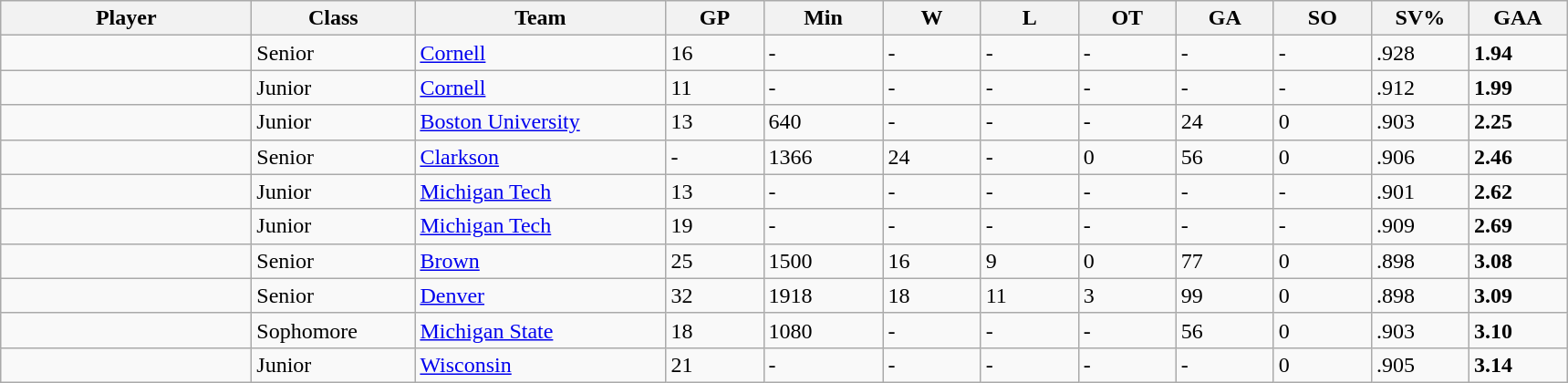<table class="wikitable sortable">
<tr>
<th style="width: 11em;">Player</th>
<th style="width: 7em;">Class</th>
<th style="width: 11em;">Team</th>
<th style="width: 4em;">GP</th>
<th style="width: 5em;">Min</th>
<th style="width: 4em;">W</th>
<th style="width: 4em;">L</th>
<th style="width: 4em;">OT</th>
<th style="width: 4em;">GA</th>
<th style="width: 4em;">SO</th>
<th style="width: 4em;">SV%</th>
<th style="width: 4em;">GAA</th>
</tr>
<tr>
<td></td>
<td>Senior</td>
<td><a href='#'>Cornell</a></td>
<td>16</td>
<td>-</td>
<td>-</td>
<td>-</td>
<td>-</td>
<td>-</td>
<td>-</td>
<td>.928</td>
<td><strong>1.94</strong></td>
</tr>
<tr>
<td></td>
<td>Junior</td>
<td><a href='#'>Cornell</a></td>
<td>11</td>
<td>-</td>
<td>-</td>
<td>-</td>
<td>-</td>
<td>-</td>
<td>-</td>
<td>.912</td>
<td><strong>1.99</strong></td>
</tr>
<tr>
<td></td>
<td>Junior</td>
<td><a href='#'>Boston University</a></td>
<td>13</td>
<td>640</td>
<td>-</td>
<td>-</td>
<td>-</td>
<td>24</td>
<td>0</td>
<td>.903</td>
<td><strong>2.25</strong></td>
</tr>
<tr>
<td></td>
<td>Senior</td>
<td><a href='#'>Clarkson</a></td>
<td>-</td>
<td>1366</td>
<td>24</td>
<td>-</td>
<td>0</td>
<td>56</td>
<td>0</td>
<td>.906</td>
<td><strong>2.46</strong></td>
</tr>
<tr>
<td></td>
<td>Junior</td>
<td><a href='#'>Michigan Tech</a></td>
<td>13</td>
<td>-</td>
<td>-</td>
<td>-</td>
<td>-</td>
<td>-</td>
<td>-</td>
<td>.901</td>
<td><strong>2.62</strong></td>
</tr>
<tr>
<td></td>
<td>Junior</td>
<td><a href='#'>Michigan Tech</a></td>
<td>19</td>
<td>-</td>
<td>-</td>
<td>-</td>
<td>-</td>
<td>-</td>
<td>-</td>
<td>.909</td>
<td><strong>2.69</strong></td>
</tr>
<tr>
<td></td>
<td>Senior</td>
<td><a href='#'>Brown</a></td>
<td>25</td>
<td>1500</td>
<td>16</td>
<td>9</td>
<td>0</td>
<td>77</td>
<td>0</td>
<td>.898</td>
<td><strong>3.08</strong></td>
</tr>
<tr>
<td></td>
<td>Senior</td>
<td><a href='#'>Denver</a></td>
<td>32</td>
<td>1918</td>
<td>18</td>
<td>11</td>
<td>3</td>
<td>99</td>
<td>0</td>
<td>.898</td>
<td><strong>3.09</strong></td>
</tr>
<tr>
<td></td>
<td>Sophomore</td>
<td><a href='#'>Michigan State</a></td>
<td>18</td>
<td>1080</td>
<td>-</td>
<td>-</td>
<td>-</td>
<td>56</td>
<td>0</td>
<td>.903</td>
<td><strong>3.10</strong></td>
</tr>
<tr>
<td></td>
<td>Junior</td>
<td><a href='#'>Wisconsin</a></td>
<td>21</td>
<td>-</td>
<td>-</td>
<td>-</td>
<td>-</td>
<td>-</td>
<td>0</td>
<td>.905</td>
<td><strong>3.14</strong></td>
</tr>
</table>
